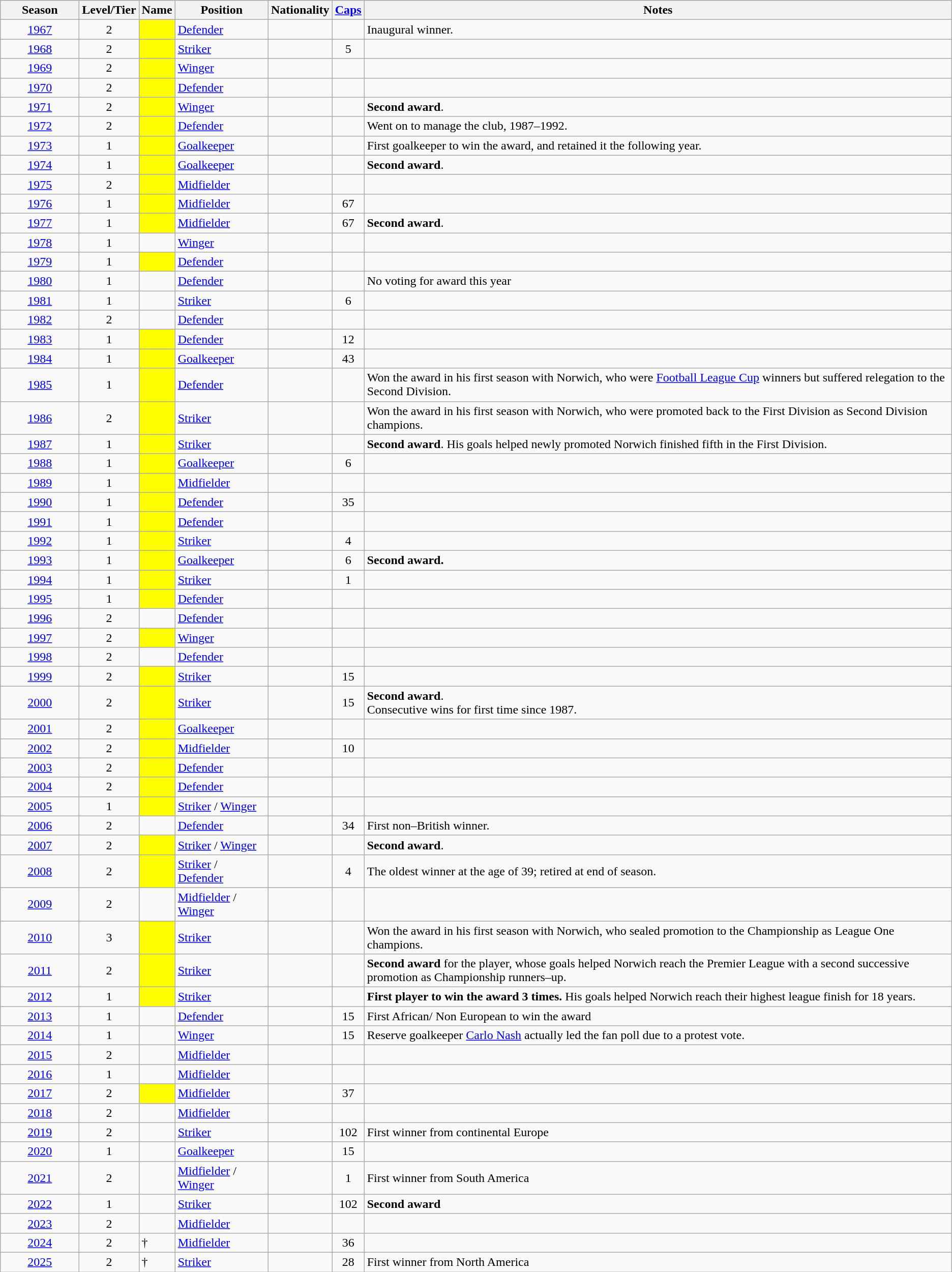<table class="wikitable sortable" style="text-align: left;">
<tr>
<th style="width:6em">Season</th>
<th>Level/Tier</th>
<th>Name</th>
<th>Position</th>
<th>Nationality</th>
<th><a href='#'>Caps</a></th>
<th class="unsortable">Notes</th>
</tr>
<tr>
<td align=center><a href='#'>1967</a></td>
<td align=center>2</td>
<td style="background:#ffff00;"></td>
<td><a href='#'>Defender</a></td>
<td></td>
<td></td>
<td>Inaugural winner.</td>
</tr>
<tr>
<td align=center><a href='#'>1968</a></td>
<td align=center>2</td>
<td style="background:#ffff00;"></td>
<td><a href='#'>Striker</a></td>
<td></td>
<td align=center>5</td>
<td></td>
</tr>
<tr>
<td align=center><a href='#'>1969</a></td>
<td align=center>2</td>
<td style="background:#ffff00;"></td>
<td><a href='#'>Winger</a></td>
<td></td>
<td></td>
<td></td>
</tr>
<tr>
<td align=center><a href='#'>1970</a></td>
<td align=center>2</td>
<td style="background:#ffff00;"></td>
<td><a href='#'>Defender</a></td>
<td></td>
<td></td>
<td></td>
</tr>
<tr>
<td align=center><a href='#'>1971</a></td>
<td align=center>2</td>
<td style="background:#ffff00;"></td>
<td><a href='#'>Winger</a></td>
<td></td>
<td></td>
<td><strong>Second award</strong>.</td>
</tr>
<tr>
<td align=center><a href='#'>1972</a></td>
<td align=center>2</td>
<td style="background:#ffff00;"></td>
<td><a href='#'>Defender</a></td>
<td></td>
<td></td>
<td>Went on to manage the club, 1987–1992.</td>
</tr>
<tr>
<td align=center><a href='#'>1973</a></td>
<td align=center>1</td>
<td style="background:#ffff00;"></td>
<td><a href='#'>Goalkeeper</a></td>
<td></td>
<td></td>
<td>First goalkeeper to win the award, and retained it the following year.</td>
</tr>
<tr>
<td align=center><a href='#'>1974</a></td>
<td align=center>1</td>
<td style="background:#ffff00;"></td>
<td><a href='#'>Goalkeeper</a></td>
<td></td>
<td></td>
<td><strong>Second award</strong>.</td>
</tr>
<tr>
<td align=center><a href='#'>1975</a></td>
<td align=center>2</td>
<td style="background:#ffff00;"></td>
<td><a href='#'>Midfielder</a></td>
<td></td>
<td></td>
<td></td>
</tr>
<tr>
<td align=center><a href='#'>1976</a></td>
<td align=center>1</td>
<td style="background:#ffff00;"></td>
<td><a href='#'>Midfielder</a></td>
<td></td>
<td align=center>67</td>
<td></td>
</tr>
<tr>
<td align=center><a href='#'>1977</a></td>
<td align=center>1</td>
<td style="background:#ffff00;"></td>
<td><a href='#'>Midfielder</a></td>
<td></td>
<td align=center>67</td>
<td><strong>Second award</strong>.</td>
</tr>
<tr>
<td align=center><a href='#'>1978</a></td>
<td align=center>1</td>
<td></td>
<td><a href='#'>Winger</a></td>
<td></td>
<td></td>
<td></td>
</tr>
<tr>
<td align=center><a href='#'>1979</a></td>
<td align=center>1</td>
<td style="background:#ffff00;"></td>
<td><a href='#'>Defender</a></td>
<td></td>
<td></td>
<td></td>
</tr>
<tr>
<td align=center><a href='#'>1980</a></td>
<td align=center>1</td>
<td></td>
<td><a href='#'>Defender</a></td>
<td></td>
<td></td>
<td>No voting for award this year</td>
</tr>
<tr>
<td align=center><a href='#'>1981</a></td>
<td align=center>1</td>
<td></td>
<td><a href='#'>Striker</a></td>
<td></td>
<td align=center>6</td>
<td></td>
</tr>
<tr>
<td align=center><a href='#'>1982</a></td>
<td align=center>2</td>
<td></td>
<td><a href='#'>Defender</a></td>
<td></td>
<td></td>
<td></td>
</tr>
<tr>
<td align=center><a href='#'>1983</a></td>
<td align=center>1</td>
<td style="background:#ffff00;"></td>
<td><a href='#'>Defender</a></td>
<td></td>
<td align=center>12</td>
<td></td>
</tr>
<tr>
<td align=center><a href='#'>1984</a></td>
<td align=center>1</td>
<td style="background:#ffff00;"></td>
<td><a href='#'>Goalkeeper</a></td>
<td></td>
<td align=center>43</td>
<td></td>
</tr>
<tr>
<td align=center><a href='#'>1985</a></td>
<td align=center>1</td>
<td style="background:#ffff00;"></td>
<td><a href='#'>Defender</a></td>
<td></td>
<td></td>
<td>Won the award in his first season with Norwich, who were <a href='#'>Football League Cup</a> winners but suffered relegation to the Second Division.</td>
</tr>
<tr>
<td align=center><a href='#'>1986</a></td>
<td align=center>2</td>
<td style="background:#ffff00;"></td>
<td><a href='#'>Striker</a></td>
<td></td>
<td></td>
<td>Won the award in his first season with Norwich, who were promoted back to the First Division as Second Division champions.</td>
</tr>
<tr>
<td align=center><a href='#'>1987</a></td>
<td align=center>1</td>
<td style="background:#ffff00;"></td>
<td><a href='#'>Striker</a></td>
<td></td>
<td></td>
<td><strong>Second award</strong>. His goals helped newly promoted Norwich finished fifth in the First Division.</td>
</tr>
<tr>
<td align=center><a href='#'>1988</a></td>
<td align=center>1</td>
<td style="background:#ffff00;"></td>
<td><a href='#'>Goalkeeper</a></td>
<td></td>
<td align=center>6</td>
<td></td>
</tr>
<tr>
<td align=center><a href='#'>1989</a></td>
<td align=center>1</td>
<td style="background:#ffff00;"></td>
<td><a href='#'>Midfielder</a></td>
<td></td>
<td></td>
<td></td>
</tr>
<tr>
<td align=center><a href='#'>1990</a></td>
<td align=center>1</td>
<td style="background:#ffff00;"></td>
<td><a href='#'>Defender</a></td>
<td></td>
<td align=center>35</td>
<td></td>
</tr>
<tr>
<td align=center><a href='#'>1991</a></td>
<td align=center>1</td>
<td style="background:#ffff00;"></td>
<td><a href='#'>Defender</a></td>
<td></td>
<td></td>
<td></td>
</tr>
<tr>
<td align=center><a href='#'>1992</a></td>
<td align=center>1</td>
<td style="background:#ffff00;"></td>
<td><a href='#'>Striker</a></td>
<td></td>
<td align=center>4</td>
<td></td>
</tr>
<tr>
<td align=center><a href='#'>1993</a></td>
<td align=center>1</td>
<td style="background:#ffff00;"></td>
<td><a href='#'>Goalkeeper</a></td>
<td></td>
<td align=center>6</td>
<td><strong>Second award.</strong></td>
</tr>
<tr>
<td align=center><a href='#'>1994</a></td>
<td align=center>1</td>
<td style="background:#ffff00;"></td>
<td><a href='#'>Striker</a></td>
<td></td>
<td align=center>1</td>
<td></td>
</tr>
<tr>
<td align=center><a href='#'>1995</a></td>
<td align=center>1</td>
<td style="background:#ffff00;"></td>
<td><a href='#'>Defender</a></td>
<td></td>
<td></td>
<td></td>
</tr>
<tr>
<td align=center><a href='#'>1996</a></td>
<td align=center>2</td>
<td></td>
<td><a href='#'>Defender</a></td>
<td></td>
<td></td>
<td></td>
</tr>
<tr>
<td align=center><a href='#'>1997</a></td>
<td align=center>2</td>
<td style="background:#ffff00;"></td>
<td><a href='#'>Winger</a></td>
<td></td>
<td></td>
<td></td>
</tr>
<tr>
<td align=center><a href='#'>1998</a></td>
<td align=center>2</td>
<td></td>
<td><a href='#'>Defender</a></td>
<td></td>
<td></td>
<td></td>
</tr>
<tr>
<td align=center><a href='#'>1999</a></td>
<td align=center>2</td>
<td style="background:#ffff00;"></td>
<td><a href='#'>Striker</a></td>
<td></td>
<td align=center>15</td>
<td></td>
</tr>
<tr>
<td align=center><a href='#'>2000</a></td>
<td align=center>2</td>
<td style="background:#ffff00;"></td>
<td><a href='#'>Striker</a></td>
<td></td>
<td align=center>15</td>
<td><strong>Second award</strong>.<br> Consecutive wins for first time since 1987.</td>
</tr>
<tr>
<td align=center><a href='#'>2001</a></td>
<td align=center>2</td>
<td style="background:#ffff00;"></td>
<td><a href='#'>Goalkeeper</a></td>
<td></td>
<td></td>
<td></td>
</tr>
<tr>
<td align=center><a href='#'>2002</a></td>
<td align=center>2</td>
<td style="background:#ffff00;"></td>
<td><a href='#'>Midfielder</a></td>
<td></td>
<td align=center>10</td>
<td></td>
</tr>
<tr>
<td align=center><a href='#'>2003</a></td>
<td align=center>2</td>
<td style="background:#ffff00;"></td>
<td><a href='#'>Defender</a></td>
<td></td>
<td></td>
</tr>
<tr>
<td align=center><a href='#'>2004</a></td>
<td align=center>2</td>
<td style="background:#ffff00;"></td>
<td><a href='#'>Defender</a></td>
<td></td>
<td></td>
<td></td>
</tr>
<tr>
<td align=center><a href='#'>2005</a></td>
<td align=center>1</td>
<td style="background:#ffff00;"></td>
<td><a href='#'>Striker</a> / <a href='#'>Winger</a></td>
<td></td>
<td></td>
<td></td>
</tr>
<tr>
<td align=center><a href='#'>2006</a></td>
<td align=center>2</td>
<td></td>
<td><a href='#'>Defender</a></td>
<td></td>
<td align=center>34</td>
<td>First non–British winner.</td>
</tr>
<tr>
<td align=center><a href='#'>2007</a></td>
<td align=center>2</td>
<td style="background:#ffff00;"></td>
<td><a href='#'>Striker</a> / <a href='#'>Winger</a></td>
<td></td>
<td></td>
<td><strong>Second award</strong>.</td>
</tr>
<tr>
<td align=center><a href='#'>2008</a></td>
<td align=center>2</td>
<td style="background:#ffff00;"></td>
<td><a href='#'>Striker</a> / <a href='#'>Defender</a></td>
<td></td>
<td align=center>4</td>
<td>The oldest winner at the age of 39; retired at end of season.</td>
</tr>
<tr>
<td align=center><a href='#'>2009</a></td>
<td align=center>2</td>
<td></td>
<td><a href='#'>Midfielder</a> / <a href='#'>Winger</a></td>
<td></td>
<td></td>
<td></td>
</tr>
<tr>
<td align=center><a href='#'>2010</a></td>
<td align=center>3</td>
<td style="background:#ffff00;"></td>
<td><a href='#'>Striker</a></td>
<td></td>
<td></td>
<td>Won the award in his first season with Norwich, who sealed promotion to the Championship as League One champions.</td>
</tr>
<tr>
<td align=center><a href='#'>2011</a></td>
<td align=center>2</td>
<td style="background:#ffff00;"></td>
<td><a href='#'>Striker</a></td>
<td></td>
<td></td>
<td><strong>Second award</strong> for the player, whose goals helped Norwich reach the Premier League with a second successive promotion as Championship runners–up.</td>
</tr>
<tr>
<td align=center><a href='#'>2012</a></td>
<td align=center>1</td>
<td style="background:#ffff00;"></td>
<td><a href='#'>Striker</a></td>
<td></td>
<td></td>
<td><strong>First player to win the award 3 times.</strong> His goals helped Norwich reach their highest league finish for 18 years.</td>
</tr>
<tr>
<td align=center><a href='#'>2013</a></td>
<td align=center>1</td>
<td></td>
<td><a href='#'>Defender</a></td>
<td></td>
<td align=center>15</td>
<td>First African/ Non European to win the award</td>
</tr>
<tr>
<td align=center><a href='#'>2014</a></td>
<td align=center>1</td>
<td></td>
<td><a href='#'>Winger</a></td>
<td></td>
<td align=center>15</td>
<td>Reserve goalkeeper <a href='#'>Carlo Nash</a> actually led the fan poll due to a protest vote.</td>
</tr>
<tr>
<td align=center><a href='#'>2015</a></td>
<td align=center>2</td>
<td></td>
<td><a href='#'>Midfielder</a></td>
<td></td>
<td align=center></td>
<td></td>
</tr>
<tr>
<td align=center><a href='#'>2016</a></td>
<td align=center>1</td>
<td></td>
<td><a href='#'>Midfielder</a></td>
<td></td>
<td align=center></td>
<td></td>
</tr>
<tr>
<td align=center><a href='#'>2017</a></td>
<td align=center>2</td>
<td style="background:#ffff00;"></td>
<td><a href='#'>Midfielder</a></td>
<td></td>
<td align=center>37</td>
<td></td>
</tr>
<tr>
<td align=center><a href='#'>2018</a></td>
<td align=center>2</td>
<td></td>
<td><a href='#'>Midfielder</a></td>
<td></td>
<td align=center></td>
<td></td>
</tr>
<tr>
<td align=center><a href='#'>2019</a></td>
<td align=center>2</td>
<td></td>
<td><a href='#'>Striker</a></td>
<td></td>
<td align=center>102</td>
<td>First winner from continental Europe</td>
</tr>
<tr>
<td align=center><a href='#'>2020</a></td>
<td align=center>1</td>
<td></td>
<td><a href='#'>Goalkeeper</a></td>
<td></td>
<td align=center>15</td>
<td></td>
</tr>
<tr>
<td align=center><a href='#'>2021</a></td>
<td align=center>2</td>
<td></td>
<td><a href='#'>Midfielder</a> / <a href='#'>Winger</a></td>
<td></td>
<td align=center>1</td>
<td>First winner from South America</td>
</tr>
<tr>
<td align=center><a href='#'>2022</a></td>
<td align=center>1</td>
<td></td>
<td><a href='#'>Striker</a></td>
<td></td>
<td align=center>102</td>
<td><strong>Second award</strong></td>
</tr>
<tr>
<td align=center><a href='#'>2023</a></td>
<td align=center>2</td>
<td></td>
<td><a href='#'>Midfielder</a></td>
<td></td>
<td align=center></td>
<td></td>
</tr>
<tr>
<td align=center><a href='#'>2024</a></td>
<td align=center>2</td>
<td>†</td>
<td><a href='#'>Midfielder</a></td>
<td></td>
<td align=center>36</td>
<td></td>
</tr>
<tr>
<td align=center><a href='#'>2025</a></td>
<td align=center>2</td>
<td>†</td>
<td><a href='#'>Striker</a></td>
<td></td>
<td align=center>28</td>
<td>First winner from North America</td>
</tr>
</table>
